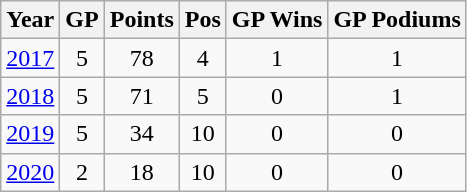<table class="wikitable" style="text-align:center;">
<tr>
<th>Year</th>
<th>GP</th>
<th>Points</th>
<th>Pos</th>
<th>GP Wins</th>
<th>GP Podiums</th>
</tr>
<tr>
<td><a href='#'>2017</a></td>
<td>5</td>
<td>78</td>
<td>4</td>
<td>1</td>
<td>1</td>
</tr>
<tr>
<td><a href='#'>2018</a></td>
<td>5</td>
<td>71</td>
<td>5</td>
<td>0</td>
<td>1</td>
</tr>
<tr>
<td><a href='#'>2019</a></td>
<td>5</td>
<td>34</td>
<td>10</td>
<td>0</td>
<td>0</td>
</tr>
<tr>
<td><a href='#'>2020</a></td>
<td>2</td>
<td>18</td>
<td>10</td>
<td>0</td>
<td>0</td>
</tr>
</table>
